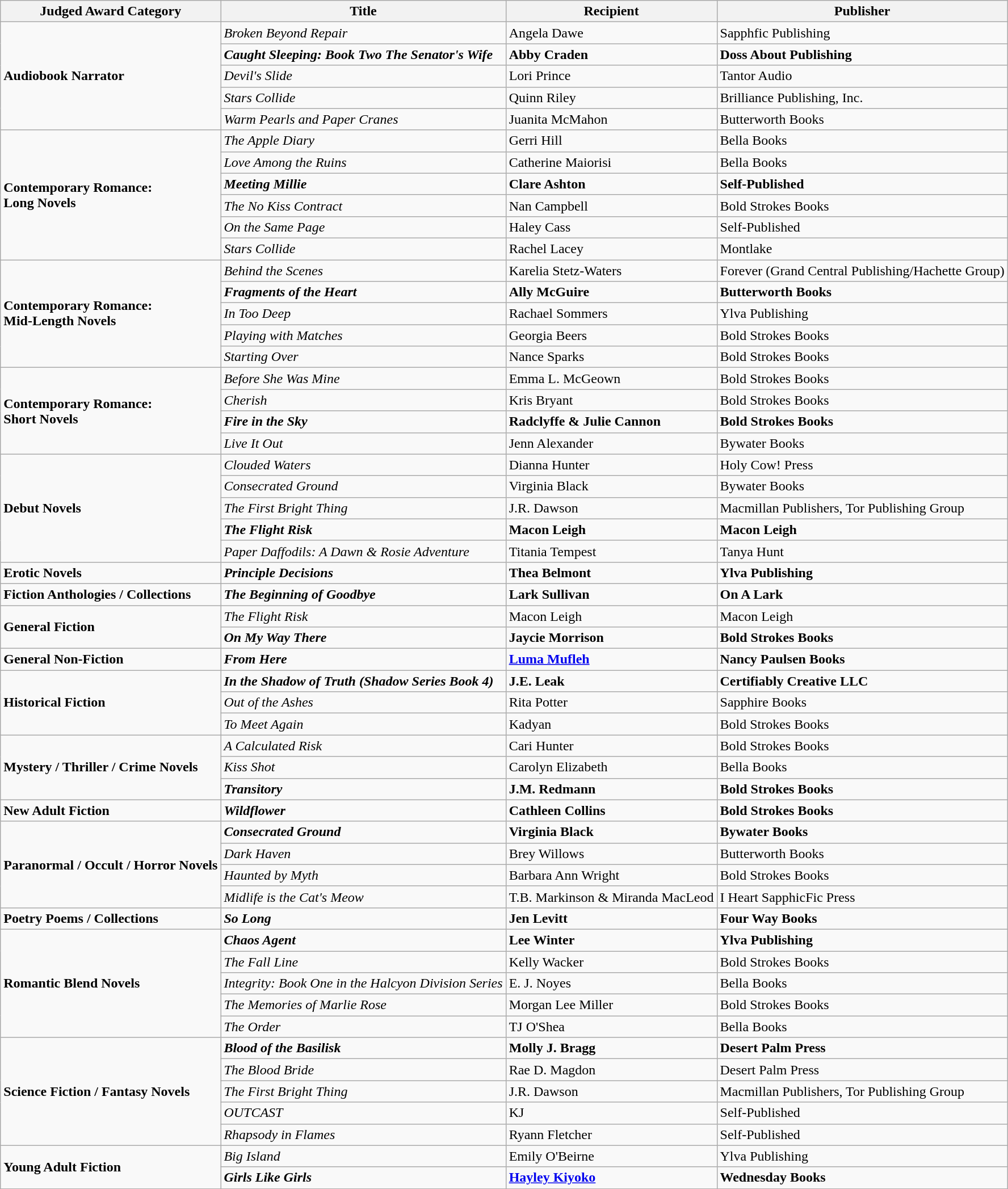<table class="wikitable">
<tr>
<th>Judged Award Category</th>
<th>Title</th>
<th>Recipient</th>
<th>Publisher</th>
</tr>
<tr>
<td rowspan="5"><strong>Audiobook Narrator</strong></td>
<td><em>Broken Beyond Repair</em></td>
<td>Angela Dawe</td>
<td>Sapphfic Publishing</td>
</tr>
<tr>
<td><strong><em>Caught Sleeping: Book Two The Senator's Wife</em></strong></td>
<td><strong>Abby Craden</strong></td>
<td><strong>Doss About Publishing</strong></td>
</tr>
<tr>
<td><em>Devil's Slide</em></td>
<td>Lori Prince</td>
<td>Tantor Audio</td>
</tr>
<tr>
<td><em>Stars Collide</em></td>
<td>Quinn Riley</td>
<td>Brilliance Publishing, Inc.</td>
</tr>
<tr>
<td><em>Warm Pearls and Paper Cranes</em></td>
<td>Juanita McMahon</td>
<td>Butterworth Books</td>
</tr>
<tr>
<td rowspan="6"><strong>Contemporary Romance:</strong><br><strong>Long Novels</strong></td>
<td><em>The Apple Diary</em></td>
<td>Gerri Hill</td>
<td>Bella Books</td>
</tr>
<tr>
<td><em>Love Among the Ruins</em></td>
<td>Catherine Maiorisi</td>
<td>Bella Books</td>
</tr>
<tr>
<td><strong><em>Meeting Millie</em></strong></td>
<td><strong>Clare Ashton</strong></td>
<td><strong>Self-Published</strong></td>
</tr>
<tr>
<td><em>The No Kiss Contract</em></td>
<td>Nan Campbell</td>
<td>Bold Strokes Books</td>
</tr>
<tr>
<td><em>On the Same Page</em></td>
<td>Haley Cass</td>
<td>Self-Published</td>
</tr>
<tr>
<td><em>Stars Collide</em></td>
<td>Rachel Lacey</td>
<td>Montlake</td>
</tr>
<tr>
<td rowspan="5"><strong>Contemporary Romance:</strong><br><strong>Mid-Length Novels</strong></td>
<td><em>Behind the Scenes</em></td>
<td>Karelia Stetz-Waters</td>
<td>Forever (Grand Central Publishing/Hachette Group)</td>
</tr>
<tr>
<td><strong><em>Fragments of the Heart</em></strong></td>
<td><strong>Ally McGuire</strong></td>
<td><strong>Butterworth Books</strong></td>
</tr>
<tr>
<td><em>In Too Deep</em></td>
<td>Rachael Sommers</td>
<td>Ylva Publishing</td>
</tr>
<tr>
<td><em>Playing with Matches</em></td>
<td>Georgia Beers</td>
<td>Bold Strokes Books</td>
</tr>
<tr>
<td><em>Starting Over</em></td>
<td>Nance Sparks</td>
<td>Bold Strokes Books</td>
</tr>
<tr>
<td rowspan="4"><strong>Contemporary Romance:</strong><br><strong>Short Novels</strong></td>
<td><em>Before She Was Mine</em></td>
<td>Emma L. McGeown</td>
<td>Bold Strokes Books</td>
</tr>
<tr>
<td><em>Cherish</em></td>
<td>Kris Bryant</td>
<td>Bold Strokes Books</td>
</tr>
<tr>
<td><strong><em>Fire in the Sky</em></strong></td>
<td><strong>Radclyffe & Julie Cannon</strong></td>
<td><strong>Bold Strokes Books</strong></td>
</tr>
<tr>
<td><em>Live It Out</em></td>
<td>Jenn Alexander</td>
<td>Bywater Books</td>
</tr>
<tr>
<td rowspan="5"><strong>Debut Novels</strong></td>
<td><em>Clouded Waters</em></td>
<td>Dianna Hunter</td>
<td>Holy Cow! Press</td>
</tr>
<tr>
<td><em>Consecrated Ground</em></td>
<td>Virginia Black</td>
<td>Bywater Books</td>
</tr>
<tr>
<td><em>The First Bright Thing</em></td>
<td>J.R. Dawson</td>
<td>Macmillan Publishers, Tor Publishing Group</td>
</tr>
<tr>
<td><strong><em>The Flight Risk</em></strong></td>
<td><strong>Macon Leigh</strong></td>
<td><strong>Macon Leigh</strong></td>
</tr>
<tr>
<td><em>Paper Daffodils: A Dawn & Rosie Adventure</em></td>
<td>Titania Tempest</td>
<td>Tanya Hunt</td>
</tr>
<tr>
<td><strong>Erotic Novels</strong></td>
<td><strong><em>Principle Decisions</em></strong></td>
<td><strong>Thea Belmont</strong></td>
<td><strong>Ylva Publishing</strong></td>
</tr>
<tr>
<td><strong>Fiction Anthologies / Collections</strong></td>
<td><strong><em>The Beginning of Goodbye</em></strong></td>
<td><strong>Lark Sullivan</strong></td>
<td><strong>On A Lark</strong></td>
</tr>
<tr>
<td rowspan="2"><strong>General Fiction</strong></td>
<td><em>The Flight Risk</em></td>
<td>Macon Leigh</td>
<td>Macon Leigh</td>
</tr>
<tr>
<td><strong><em>On My Way There</em></strong></td>
<td><strong>Jaycie Morrison</strong></td>
<td><strong>Bold Strokes Books</strong></td>
</tr>
<tr>
<td><strong>General Non-Fiction</strong></td>
<td><strong><em>From Here</em></strong></td>
<td><strong><a href='#'>Luma Mufleh</a></strong></td>
<td><strong>Nancy Paulsen Books</strong></td>
</tr>
<tr>
<td rowspan="3"><strong>Historical Fiction</strong></td>
<td><strong><em>In the Shadow of Truth (Shadow Series Book 4)</em></strong></td>
<td><strong>J.E. Leak</strong></td>
<td><strong>Certifiably Creative LLC</strong></td>
</tr>
<tr>
<td><em>Out of the Ashes</em></td>
<td>Rita Potter</td>
<td>Sapphire Books</td>
</tr>
<tr>
<td><em>To Meet Again</em></td>
<td>Kadyan</td>
<td>Bold Strokes Books</td>
</tr>
<tr>
<td rowspan="3"><strong>Mystery / Thriller / Crime Novels</strong></td>
<td><em>A Calculated Risk</em></td>
<td>Cari Hunter</td>
<td>Bold Strokes Books</td>
</tr>
<tr>
<td><em>Kiss Shot</em></td>
<td>Carolyn Elizabeth</td>
<td>Bella Books</td>
</tr>
<tr>
<td><strong><em>Transitory</em></strong></td>
<td><strong>J.M. Redmann</strong></td>
<td><strong>Bold Strokes Books</strong></td>
</tr>
<tr>
<td><strong>New Adult Fiction</strong></td>
<td><strong><em>Wildflower</em></strong></td>
<td><strong>Cathleen Collins</strong></td>
<td><strong>Bold Strokes Books</strong></td>
</tr>
<tr>
<td rowspan="4"><strong>Paranormal / Occult / Horror Novels</strong></td>
<td><strong><em>Consecrated Ground</em></strong></td>
<td><strong>Virginia Black</strong></td>
<td><strong>Bywater Books</strong></td>
</tr>
<tr>
<td><em>Dark Haven</em></td>
<td>Brey Willows</td>
<td>Butterworth Books</td>
</tr>
<tr>
<td><em>Haunted by Myth</em></td>
<td>Barbara Ann Wright</td>
<td>Bold Strokes Books</td>
</tr>
<tr>
<td><em>Midlife is the Cat's Meow</em></td>
<td>T.B. Markinson & Miranda MacLeod</td>
<td>I Heart SapphicFic Press</td>
</tr>
<tr>
<td><strong>Poetry Poems / Collections</strong></td>
<td><strong><em>So Long</em></strong></td>
<td><strong>Jen Levitt</strong></td>
<td><strong>Four Way Books</strong></td>
</tr>
<tr>
<td rowspan="5"><strong>Romantic Blend Novels</strong></td>
<td><strong><em>Chaos Agent</em></strong></td>
<td><strong>Lee Winter</strong></td>
<td><strong>Ylva Publishing</strong></td>
</tr>
<tr>
<td><em>The Fall Line</em></td>
<td>Kelly Wacker</td>
<td>Bold Strokes Books</td>
</tr>
<tr>
<td><em>Integrity: Book One in the Halcyon Division Series</em></td>
<td>E. J. Noyes</td>
<td>Bella Books</td>
</tr>
<tr>
<td><em>The Memories of Marlie Rose</em></td>
<td>Morgan Lee Miller</td>
<td>Bold Strokes Books</td>
</tr>
<tr>
<td><em>The Order</em></td>
<td>TJ O'Shea</td>
<td>Bella Books</td>
</tr>
<tr>
<td rowspan="5"><strong>Science Fiction / Fantasy Novels</strong></td>
<td><strong><em>Blood of the Basilisk</em></strong></td>
<td><strong>Molly J. Bragg</strong></td>
<td><strong>Desert Palm Press</strong></td>
</tr>
<tr>
<td><em>The Blood Bride</em></td>
<td>Rae D. Magdon</td>
<td>Desert Palm Press</td>
</tr>
<tr>
<td><em>The First Bright Thing</em></td>
<td>J.R. Dawson</td>
<td>Macmillan Publishers, Tor Publishing Group</td>
</tr>
<tr>
<td><em>OUTCAST</em></td>
<td>KJ</td>
<td>Self-Published</td>
</tr>
<tr>
<td><em>Rhapsody in Flames</em></td>
<td>Ryann Fletcher</td>
<td>Self-Published</td>
</tr>
<tr>
<td rowspan="2"><strong>Young Adult Fiction</strong></td>
<td><em>Big Island</em></td>
<td>Emily O'Beirne</td>
<td>Ylva Publishing</td>
</tr>
<tr>
<td><strong><em>Girls Like Girls</em></strong></td>
<td><strong><a href='#'>Hayley Kiyoko</a></strong></td>
<td><strong>Wednesday Books</strong></td>
</tr>
<tr>
</tr>
</table>
